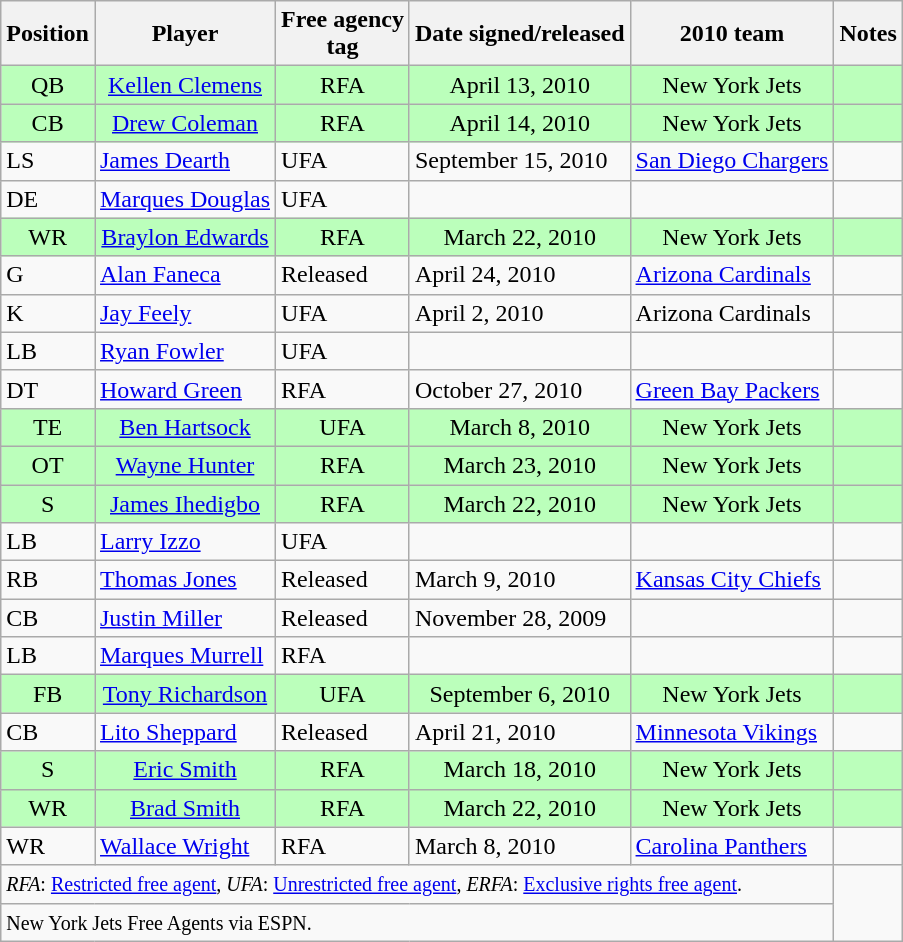<table class="wikitable">
<tr>
<th>Position</th>
<th>Player</th>
<th>Free agency<br>tag</th>
<th>Date signed/released</th>
<th>2010 team</th>
<th>Notes</th>
</tr>
<tr style="background:#bfb; text-align:center;">
<td>QB</td>
<td><a href='#'>Kellen Clemens</a></td>
<td>RFA</td>
<td>April 13, 2010</td>
<td>New York Jets</td>
<td></td>
</tr>
<tr style="background:#bfb; text-align:center;">
<td>CB</td>
<td><a href='#'>Drew Coleman</a></td>
<td>RFA</td>
<td>April 14, 2010</td>
<td>New York Jets</td>
<td></td>
</tr>
<tr style=style="text-align:center;">
<td>LS</td>
<td><a href='#'>James Dearth</a></td>
<td>UFA</td>
<td>September 15, 2010</td>
<td><a href='#'>San Diego Chargers</a></td>
<td></td>
</tr>
<tr style=style="text-align:center;">
<td>DE</td>
<td><a href='#'>Marques Douglas</a></td>
<td>UFA</td>
<td></td>
<td></td>
</tr>
<tr style="background:#bfb; text-align:center;">
<td>WR</td>
<td><a href='#'>Braylon Edwards</a></td>
<td>RFA</td>
<td>March 22, 2010</td>
<td>New York Jets</td>
<td></td>
</tr>
<tr style=style="text-align:center;">
<td>G</td>
<td><a href='#'>Alan Faneca</a></td>
<td>Released</td>
<td>April 24, 2010</td>
<td><a href='#'>Arizona Cardinals</a></td>
<td></td>
</tr>
<tr style=style="text-align:center;">
<td>K</td>
<td><a href='#'>Jay Feely</a></td>
<td>UFA</td>
<td>April 2, 2010</td>
<td>Arizona Cardinals</td>
<td></td>
</tr>
<tr style=style="text-align:center;">
<td>LB</td>
<td><a href='#'>Ryan Fowler</a></td>
<td>UFA</td>
<td></td>
<td></td>
<td></td>
</tr>
<tr style=style="text-align:center;">
<td>DT</td>
<td><a href='#'>Howard Green</a></td>
<td>RFA</td>
<td>October 27, 2010</td>
<td><a href='#'>Green Bay Packers</a></td>
<td></td>
</tr>
<tr style="background:#bfb; text-align:center;">
<td>TE</td>
<td><a href='#'>Ben Hartsock</a></td>
<td>UFA</td>
<td>March 8, 2010</td>
<td>New York Jets</td>
<td></td>
</tr>
<tr style="background:#bfb; text-align:center;">
<td>OT</td>
<td><a href='#'>Wayne Hunter</a></td>
<td>RFA</td>
<td>March 23, 2010</td>
<td>New York Jets</td>
<td></td>
</tr>
<tr style="background:#bfb; text-align:center;">
<td>S</td>
<td><a href='#'>James Ihedigbo</a></td>
<td>RFA</td>
<td>March 22, 2010</td>
<td>New York Jets</td>
<td></td>
</tr>
<tr style=style="text-align:center;">
<td>LB</td>
<td><a href='#'>Larry Izzo</a></td>
<td>UFA</td>
<td></td>
<td></td>
<td></td>
</tr>
<tr style=style="text-align:center;">
<td>RB</td>
<td><a href='#'>Thomas Jones</a></td>
<td>Released</td>
<td>March 9, 2010</td>
<td><a href='#'>Kansas City Chiefs</a></td>
<td></td>
</tr>
<tr style=style="text-align:center;">
<td>CB</td>
<td><a href='#'>Justin Miller</a></td>
<td>Released</td>
<td>November 28, 2009</td>
<td></td>
<td></td>
</tr>
<tr style=style="text-align:center;">
<td>LB</td>
<td><a href='#'>Marques Murrell</a></td>
<td>RFA</td>
<td></td>
<td></td>
<td></td>
</tr>
<tr style="background:#bfb; text-align:center;">
<td>FB</td>
<td><a href='#'>Tony Richardson</a></td>
<td>UFA</td>
<td>September 6, 2010</td>
<td>New York Jets</td>
<td></td>
</tr>
<tr style=style="text-align:center;">
<td>CB</td>
<td><a href='#'>Lito Sheppard</a></td>
<td>Released</td>
<td>April 21, 2010</td>
<td><a href='#'>Minnesota Vikings</a></td>
<td></td>
</tr>
<tr style="background:#bfb; text-align:center;">
<td>S</td>
<td><a href='#'>Eric Smith</a></td>
<td>RFA</td>
<td>March 18, 2010</td>
<td>New York Jets</td>
<td></td>
</tr>
<tr style="background:#bfb; text-align:center;">
<td>WR</td>
<td><a href='#'>Brad Smith</a></td>
<td>RFA</td>
<td>March 22, 2010</td>
<td>New York Jets</td>
<td></td>
</tr>
<tr style=style="text-align:center;">
<td>WR</td>
<td><a href='#'>Wallace Wright</a></td>
<td>RFA</td>
<td>March 8, 2010</td>
<td><a href='#'>Carolina Panthers</a></td>
<td></td>
</tr>
<tr>
<td colspan="5"><small><em>RFA</em>: <a href='#'>Restricted free agent</a>, <em>UFA</em>: <a href='#'>Unrestricted free agent</a>, <em>ERFA</em>: <a href='#'>Exclusive rights free agent</a>.</small></td>
</tr>
<tr>
<td colspan="5"><small>New York Jets Free Agents via ESPN.</small></td>
</tr>
</table>
